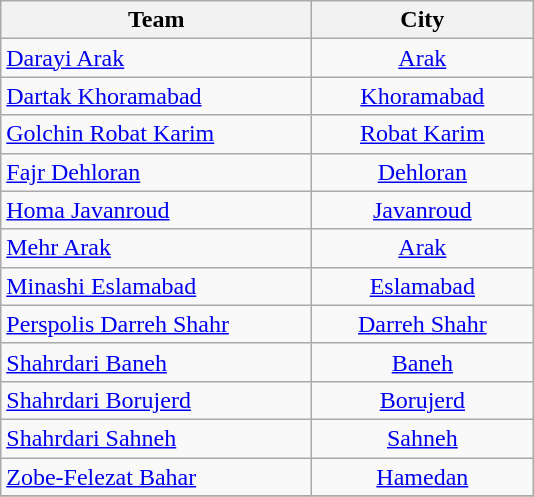<table class="wikitable" style="text-align: Center;">
<tr>
<th width=200>Team</th>
<th width=140>City</th>
</tr>
<tr>
<td align="left"><a href='#'>Darayi Arak</a></td>
<td><a href='#'>Arak</a></td>
</tr>
<tr>
<td align="left"><a href='#'>Dartak Khoramabad</a></td>
<td><a href='#'>Khoramabad</a></td>
</tr>
<tr>
<td align="left"><a href='#'>Golchin Robat Karim</a></td>
<td><a href='#'>Robat Karim</a></td>
</tr>
<tr>
<td align="left"><a href='#'>Fajr Dehloran</a></td>
<td><a href='#'>Dehloran</a></td>
</tr>
<tr>
<td align="left"><a href='#'>Homa Javanroud</a></td>
<td><a href='#'>Javanroud</a></td>
</tr>
<tr>
<td align="left"><a href='#'>Mehr Arak</a></td>
<td><a href='#'>Arak</a></td>
</tr>
<tr>
<td align="left"><a href='#'>Minashi Eslamabad</a></td>
<td><a href='#'>Eslamabad</a></td>
</tr>
<tr>
<td align="left"><a href='#'>Perspolis Darreh Shahr</a></td>
<td><a href='#'>Darreh Shahr</a></td>
</tr>
<tr>
<td align="left"><a href='#'>Shahrdari Baneh</a></td>
<td><a href='#'>Baneh</a></td>
</tr>
<tr>
<td align="left"><a href='#'>Shahrdari Borujerd</a></td>
<td><a href='#'>Borujerd</a></td>
</tr>
<tr>
<td align="left"><a href='#'>Shahrdari Sahneh</a></td>
<td><a href='#'>Sahneh</a></td>
</tr>
<tr>
<td align="left"><a href='#'>Zobe-Felezat Bahar</a></td>
<td><a href='#'>Hamedan</a></td>
</tr>
<tr>
</tr>
</table>
